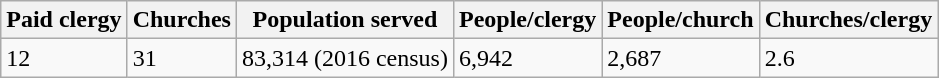<table class="wikitable">
<tr>
<th>Paid clergy</th>
<th>Churches</th>
<th>Population served</th>
<th>People/clergy</th>
<th>People/church</th>
<th>Churches/clergy</th>
</tr>
<tr>
<td>12</td>
<td>31</td>
<td>83,314 (2016 census)</td>
<td>6,942</td>
<td>2,687</td>
<td>2.6</td>
</tr>
</table>
